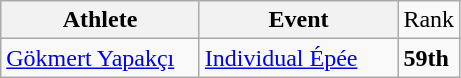<table class=wikitable>
<tr>
<th width=125>Athlete</th>
<th width=125>Event</th>
<td>Rank</td>
</tr>
<tr>
<td><a href='#'>Gökmert Yapakçı</a></td>
<td><a href='#'>Individual Épée</a></td>
<td><strong>59th</strong></td>
</tr>
</table>
